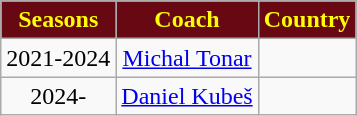<table class="wikitable" style="text-align: center;">
<tr>
<th style="color:yellow; background:#670813">Seasons</th>
<th style="color:yellow; background:#670813">Coach</th>
<th style="color:yellow; background:#670813">Country</th>
</tr>
<tr>
<td style="text-align: center">2021-2024</td>
<td style="text-align: center"><a href='#'>Michal Tonar</a></td>
<td style="text-align: center"></td>
</tr>
<tr>
<td>2024-</td>
<td><a href='#'>Daniel Kubeš</a></td>
<td></td>
</tr>
</table>
